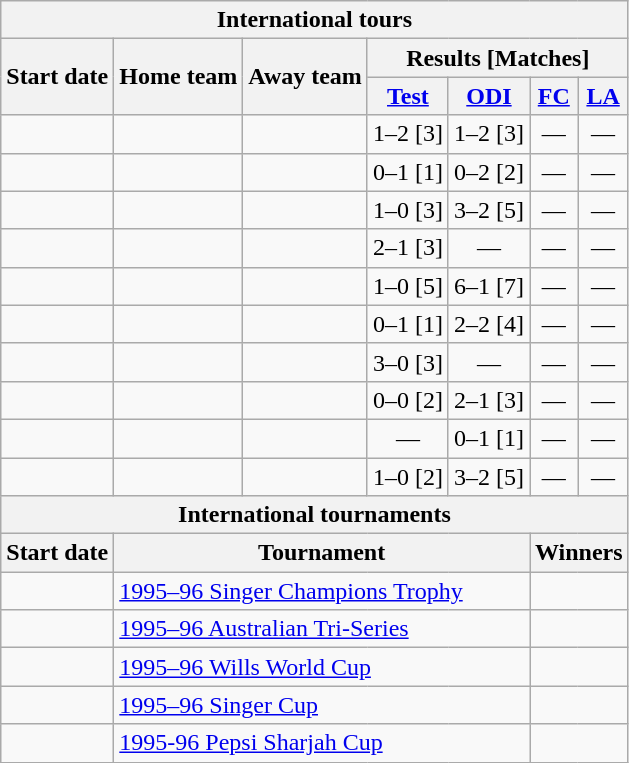<table class="wikitable">
<tr>
<th colspan="7">International tours</th>
</tr>
<tr>
<th rowspan="2">Start date</th>
<th rowspan="2">Home team</th>
<th rowspan="2">Away team</th>
<th colspan="4">Results [Matches]</th>
</tr>
<tr>
<th><a href='#'>Test</a></th>
<th><a href='#'>ODI</a></th>
<th><a href='#'>FC</a></th>
<th><a href='#'>LA</a></th>
</tr>
<tr>
<td><a href='#'></a></td>
<td></td>
<td></td>
<td>1–2 [3]</td>
<td>1–2 [3]</td>
<td ; style="text-align:center">—</td>
<td ; style="text-align:center">—</td>
</tr>
<tr>
<td><a href='#'></a></td>
<td></td>
<td></td>
<td>0–1 [1]</td>
<td>0–2 [2]</td>
<td ; style="text-align:center">—</td>
<td ; style="text-align:center">—</td>
</tr>
<tr>
<td><a href='#'></a></td>
<td></td>
<td></td>
<td>1–0 [3]</td>
<td>3–2 [5]</td>
<td ; style="text-align:center">—</td>
<td ; style="text-align:center">—</td>
</tr>
<tr>
<td><a href='#'></a></td>
<td></td>
<td></td>
<td>2–1 [3]</td>
<td ; style="text-align:center">—</td>
<td ; style="text-align:center">—</td>
<td ; style="text-align:center">—</td>
</tr>
<tr>
<td><a href='#'></a></td>
<td></td>
<td></td>
<td>1–0 [5]</td>
<td>6–1 [7]</td>
<td ; style="text-align:center">—</td>
<td ; style="text-align:center">—</td>
</tr>
<tr>
<td><a href='#'></a></td>
<td></td>
<td></td>
<td>0–1 [1]</td>
<td>2–2 [4]</td>
<td ; style="text-align:center">—</td>
<td ; style="text-align:center">—</td>
</tr>
<tr>
<td><a href='#'></a></td>
<td></td>
<td></td>
<td>3–0 [3]</td>
<td ; style="text-align:center">—</td>
<td ; style="text-align:center">—</td>
<td ; style="text-align:center">—</td>
</tr>
<tr>
<td><a href='#'></a></td>
<td></td>
<td></td>
<td>0–0 [2]</td>
<td>2–1 [3]</td>
<td ; style="text-align:center">—</td>
<td ; style="text-align:center">—</td>
</tr>
<tr>
<td><a href='#'></a></td>
<td></td>
<td></td>
<td ; style="text-align:center">—</td>
<td>0–1 [1]</td>
<td ; style="text-align:center">—</td>
<td ; style="text-align:center">—</td>
</tr>
<tr>
<td><a href='#'></a></td>
<td></td>
<td></td>
<td>1–0 [2]</td>
<td>3–2 [5]</td>
<td ; style="text-align:center">—</td>
<td ; style="text-align:center">—</td>
</tr>
<tr>
<th colspan="7">International tournaments</th>
</tr>
<tr>
<th>Start date</th>
<th colspan="4">Tournament</th>
<th colspan="2">Winners</th>
</tr>
<tr>
<td><a href='#'></a></td>
<td colspan="4"> <a href='#'>1995–96 Singer Champions Trophy</a></td>
<td colspan="2"></td>
</tr>
<tr>
<td><a href='#'></a></td>
<td colspan="4"> <a href='#'>1995–96 Australian Tri-Series</a></td>
<td colspan="2"></td>
</tr>
<tr>
<td><a href='#'></a></td>
<td colspan="4"> <a href='#'>1995–96 Wills World Cup</a></td>
<td colspan="2"></td>
</tr>
<tr>
<td><a href='#'></a></td>
<td colspan="4"> <a href='#'>1995–96 Singer Cup</a></td>
<td colspan="2"></td>
</tr>
<tr>
<td><a href='#'></a></td>
<td colspan="4"> <a href='#'>1995-96 Pepsi Sharjah Cup</a></td>
<td colspan="2"></td>
</tr>
</table>
